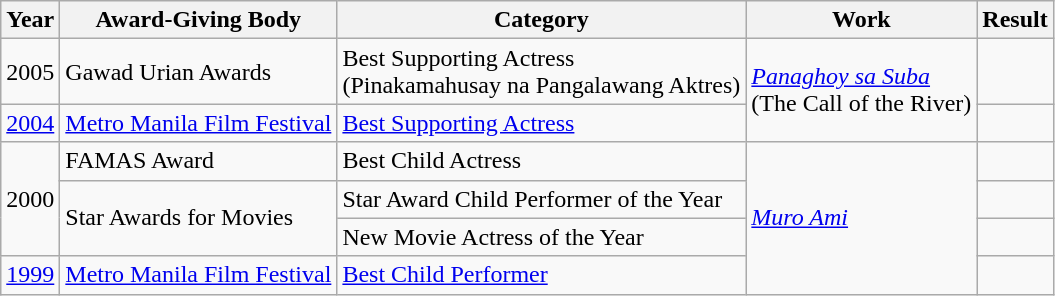<table class="wikitable sortable">
<tr>
<th>Year</th>
<th>Award-Giving Body</th>
<th>Category</th>
<th>Work</th>
<th>Result</th>
</tr>
<tr>
<td>2005</td>
<td>Gawad Urian Awards</td>
<td>Best Supporting Actress <br>(Pinakamahusay na Pangalawang Aktres)</td>
<td rowspan=2><em><a href='#'>Panaghoy sa Suba</a></em><br> (The Call of the River)</td>
<td></td>
</tr>
<tr>
<td><a href='#'>2004</a></td>
<td><a href='#'>Metro Manila Film Festival</a></td>
<td><a href='#'>Best Supporting Actress</a></td>
<td></td>
</tr>
<tr>
<td rowspan="3">2000</td>
<td>FAMAS Award</td>
<td>Best Child Actress</td>
<td rowspan=4><em><a href='#'>Muro Ami</a></em></td>
<td></td>
</tr>
<tr>
<td rowspan=2>Star Awards for Movies</td>
<td>Star Award Child Performer of the Year</td>
<td></td>
</tr>
<tr>
<td>New Movie Actress of the Year</td>
<td></td>
</tr>
<tr>
<td align="center"><a href='#'>1999</a></td>
<td><a href='#'>Metro Manila Film Festival</a></td>
<td><a href='#'>Best Child Performer</a></td>
<td></td>
</tr>
</table>
